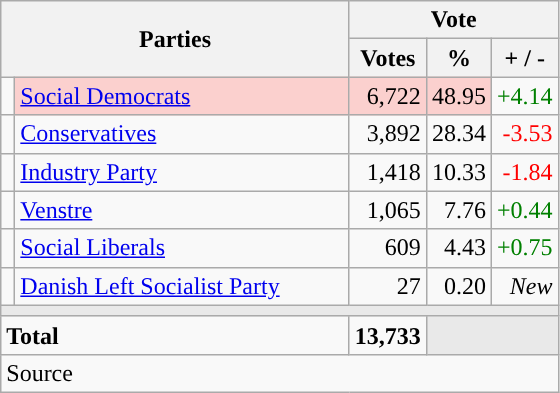<table class="wikitable" style="text-align:right;">
<tr>
<th style="text-align:centre;" rowspan="2" colspan="2" width="225">Parties</th>
<th colspan="3">Vote</th>
</tr>
<tr>
<th width="15">Votes</th>
<th width="15">%</th>
<th width="15">+ / -</th>
</tr>
<tr>
<td width="2" style="color:inherit;background:"></td>
<td bgcolor=#fbd0ce  align="left"><a href='#'>Social Democrats</a></td>
<td bgcolor=#fbd0ce>6,722</td>
<td bgcolor=#fbd0ce>48.95</td>
<td style=color:green;>+4.14</td>
</tr>
<tr>
<td width="2" style="color:inherit;background:"></td>
<td align="left"><a href='#'>Conservatives</a></td>
<td>3,892</td>
<td>28.34</td>
<td style=color:red;>-3.53</td>
</tr>
<tr>
<td width="2" style="color:inherit;background:"></td>
<td align="left"><a href='#'>Industry Party</a></td>
<td>1,418</td>
<td>10.33</td>
<td style=color:red;>-1.84</td>
</tr>
<tr>
<td width="2" style="color:inherit;background:"></td>
<td align="left"><a href='#'>Venstre</a></td>
<td>1,065</td>
<td>7.76</td>
<td style=color:green;>+0.44</td>
</tr>
<tr>
<td width="2" style="color:inherit;background:"></td>
<td align="left"><a href='#'>Social Liberals</a></td>
<td>609</td>
<td>4.43</td>
<td style=color:green;>+0.75</td>
</tr>
<tr>
<td width="2" style="color:inherit;background:"></td>
<td align="left"><a href='#'>Danish Left Socialist Party</a></td>
<td>27</td>
<td>0.20</td>
<td><em>New</em></td>
</tr>
<tr>
<td colspan="7" bgcolor="#E9E9E9"></td>
</tr>
<tr>
<td align="left" colspan="2"><strong>Total</strong></td>
<td><strong>13,733</strong></td>
<td bgcolor="#E9E9E9" colspan="2"></td>
</tr>
<tr>
<td align="left" colspan="6">Source</td>
</tr>
</table>
